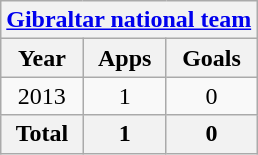<table class="wikitable" style="text-align:center">
<tr>
<th colspan=3><a href='#'>Gibraltar national team</a></th>
</tr>
<tr>
<th>Year</th>
<th>Apps</th>
<th>Goals</th>
</tr>
<tr>
<td>2013</td>
<td>1</td>
<td>0</td>
</tr>
<tr>
<th>Total</th>
<th>1</th>
<th>0</th>
</tr>
</table>
